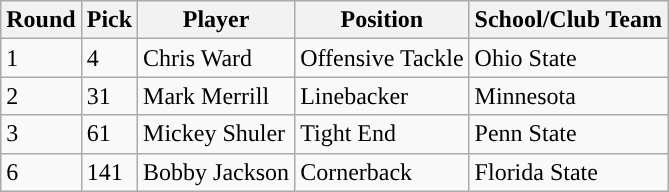<table class="wikitable sortable sortable">
<tr>
<th>Round</th>
<th>Pick</th>
<th>Player</th>
<th>Position</th>
<th>School/Club Team</th>
</tr>
<tr>
<td>1</td>
<td>4</td>
<td>Chris Ward</td>
<td>Offensive Tackle</td>
<td>Ohio State</td>
</tr>
<tr>
<td>2</td>
<td>31</td>
<td>Mark Merrill</td>
<td>Linebacker</td>
<td>Minnesota</td>
</tr>
<tr>
<td>3</td>
<td>61</td>
<td>Mickey Shuler</td>
<td>Tight End</td>
<td>Penn State</td>
</tr>
<tr>
<td>6</td>
<td>141</td>
<td>Bobby Jackson</td>
<td>Cornerback</td>
<td>Florida State</td>
</tr>
</table>
